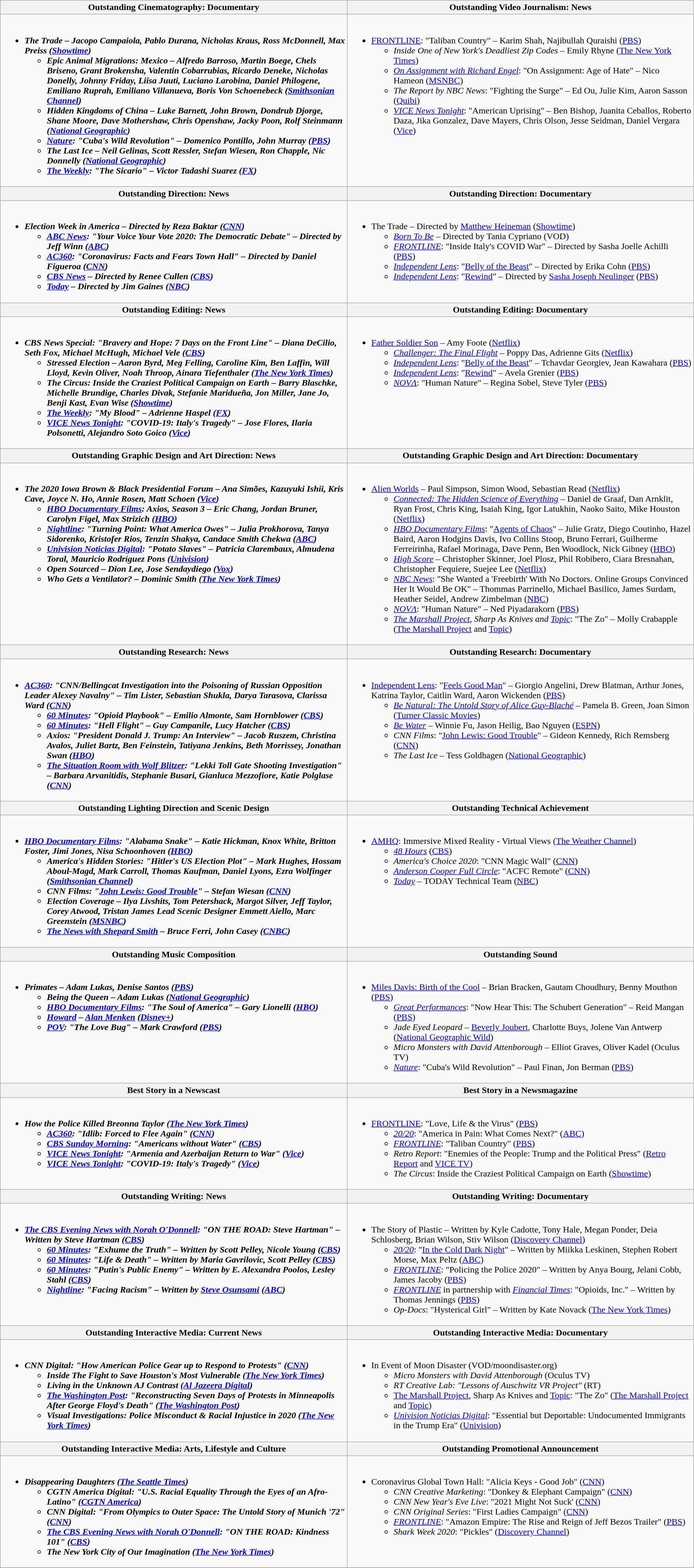<table class=wikitable>
<tr>
<th style="width:50%">Outstanding Cinematography: Documentary</th>
<th style="width:50%">Outstanding Video Journalism: News</th>
</tr>
<tr>
<td valign="top"><br><ul><li><strong><em>The Trade<em> – Jacopo Campaiola, Pablo Durana, Nicholas Kraus, Ross McDonnell, Max Preiss (<a href='#'>Showtime</a>)<strong><ul><li></em>Epic Animal Migrations: Mexico<em> – Alfredo Barroso, Martin Boege, Chels Briseno, Grant Brokensha, Valentin Cobarrubias, Ricardo Deneke, Nicholas Donelly, Johnny Friday, Liisa Juuti, Luciano Larobina, Daniel Philogene, Emiliano Ruprah, Emiliano Villanueva, Boris Von Schoenebeck (<a href='#'>Smithsonian Channel</a>)</li><li></em>Hidden Kingdoms of China<em> – Luke Barnett, John Brown, Dondrub Djorge, Shane Moore, Dave Mothershaw, Chris Openshaw, Jacky Poon, Rolf Steinmann (<a href='#'>National Geographic</a>)</li><li></em><a href='#'>Nature</a><em>: "Cuba's Wild Revolution" – Domenico Pontillo, John Murray (<a href='#'>PBS</a>)</li><li></em>The Last Ice<em> – Neil Gelinas, Scott Ressler, Stefan Wiesen, Ron Chapple, Nic Donnelly (<a href='#'>National Geographic</a>)</li><li></em><a href='#'>The Weekly</a><em>: "The Sicario" – Victor Tadashi Suarez (<a href='#'>FX</a>)</li></ul></li></ul></td>
<td valign="top"><br><ul><li></em></strong><a href='#'>FRONTLINE</a></em>: "Taliban Country" – Karim Shah, Najibullah Quraishi (<a href='#'>PBS</a>)</strong><ul><li><em>Inside One of New York's Deadliest Zip Codes</em> – Emily Rhyne (<a href='#'>The New York Times</a>)</li><li><em><a href='#'>On Assignment with Richard Engel</a></em>: "On Assignment: Age of Hate" – Nico Hameon (<a href='#'>MSNBC</a>)</li><li><em>The Report by NBC News</em>: "Fighting the Surge" – Ed Ou, Julie Kim, Aaron Sasson (<a href='#'>Quibi</a>)</li><li><em><a href='#'>VICE News Tonight</a></em>: "American Uprising" – Ben Bishop, Juanita Ceballos, Roberto Daza, Jika Gonzalez, Dave Mayers, Chris Olson, Jesse Seidman, Daniel Vergara (<a href='#'>Vice</a>)</li></ul></li></ul></td>
</tr>
<tr>
<th style="width:50%">Outstanding Direction: News</th>
<th style="width:50%">Outstanding Direction: Documentary</th>
</tr>
<tr>
<td valign="top"><br><ul><li><strong><em>Election Week in America<em> – Directed by Reza Baktar (<a href='#'>CNN</a>)<strong><ul><li></em><a href='#'>ABC News</a><em>: "Your Voice Your Vote 2020: The Democratic Debate" – Directed by Jeff Winn (<a href='#'>ABC</a>)</li><li></em><a href='#'>AC360</a><em>: "Coronavirus: Facts and Fears Town Hall" – Directed by Daniel Figueroa (<a href='#'>CNN</a>)</li><li></em><a href='#'>CBS News</a><em> – Directed by Renee Cullen (<a href='#'>CBS</a>)</li><li></em><a href='#'>Today</a><em> – Directed by Jim Gaines (<a href='#'>NBC</a>)</li></ul></li></ul></td>
<td valign="top"><br><ul><li></em></strong>The Trade</em> – Directed by <a href='#'>Matthew Heineman</a> (<a href='#'>Showtime</a>)</strong><ul><li><em><a href='#'>Born To Be</a></em> – Directed by Tania Cypriano (VOD)</li><li><em><a href='#'>FRONTLINE</a></em>: "Inside Italy's COVID War" – Directed by Sasha Joelle Achilli (<a href='#'>PBS</a>)</li><li><em><a href='#'>Independent Lens</a></em>: "<a href='#'>Belly of the Beast</a>" – Directed by Erika Cohn (<a href='#'>PBS</a>)</li><li><em><a href='#'>Independent Lens</a></em>: "<a href='#'>Rewind</a>" – Directed by <a href='#'>Sasha Joseph Neulinger</a> (<a href='#'>PBS</a>)</li></ul></li></ul></td>
</tr>
<tr>
<th style="width:50%">Outstanding Editing: News</th>
<th style="width:50%">Outstanding Editing: Documentary</th>
</tr>
<tr>
<td valign="top"><br><ul><li><strong><em>CBS News Special<em>: "Bravery and Hope: 7 Days on the Front Line" – Diana DeCilio, Seth Fox, Michael McHugh, Michael Vele (<a href='#'>CBS</a>)<strong><ul><li></em>Stressed Election<em> – Aaron Byrd, Meg Felling, Caroline Kim, Ben Laffin, Will Lloyd, Kevin Oliver, Noah Throop, Ainara Tiefenthaler (<a href='#'>The New York Times</a>)</li><li></em>The Circus: Inside the Craziest Political Campaign on Earth<em> – Barry Blaschke, Michelle Brundige, Charles Divak, Stefanie Maridueña, Jon Miller, Jane Jo, Benji Kast, Evan Wise (<a href='#'>Showtime</a>)</li><li></em><a href='#'>The Weekly</a><em>: "My Blood" – Adrienne Haspel (<a href='#'>FX</a>)</li><li></em><a href='#'>VICE News Tonight</a><em>: "COVID-19: Italy's Tragedy" – Jose Flores, Ilaria Polsonetti, Alejandro Soto Goico (<a href='#'>Vice</a>)</li></ul></li></ul></td>
<td valign="top"><br><ul><li></em></strong><a href='#'>Father Soldier Son</a></em> – Amy Foote (<a href='#'>Netflix</a>)</strong><ul><li><em><a href='#'>Challenger: The Final Flight</a></em> – Poppy Das, Adrienne Gits (<a href='#'>Netflix</a>)</li><li><em><a href='#'>Independent Lens</a></em>: "<a href='#'>Belly of the Beast</a>" – Tchavdar Georgiev, Jean Kawahara (<a href='#'>PBS</a>)</li><li><em><a href='#'>Independent Lens</a></em>: "<a href='#'>Rewind</a>" – Avela Grenier (<a href='#'>PBS</a>)</li><li><em><a href='#'>NOVΛ</a></em>: "Human Nature" – Regina Sobel, Steve Tyler (<a href='#'>PBS</a>)</li></ul></li></ul></td>
</tr>
<tr>
<th style="width:50%">Outstanding Graphic Design and Art Direction: News</th>
<th style="width:50%">Outstanding Graphic Design and Art Direction: Documentary</th>
</tr>
<tr>
<td valign="top"><br><ul><li><strong><em>The 2020 Iowa Brown & Black Presidential Forum<em> – Ana Simões, Kazuyuki Ishii, Kris Cave, Joyce N. Ho, Annie Rosen, Matt Schoen (<a href='#'>Vice</a>)<strong><ul><li></em><a href='#'>HBO Documentary Films</a><em>: Axios, Season 3 – Eric Chang, Jordan Bruner, Carolyn Figel, Max Strizich (<a href='#'>HBO</a>)</li><li></em><a href='#'>Nightline</a><em>: "Turning Point: What America Owes" – Julia Prokhorova, Tanya Sidorenko, Kristofer Rios, Tenzin Shakya, Candace Smith Chekwa (<a href='#'>ABC</a>)</li><li></em><a href='#'>Univision Noticias Digital</a><em>: "Potato Slaves" – Patricia Clarembaux, Almudena Toral, Mauricio Rodríguez Pons (<a href='#'>Univision</a>)</li><li></em>Open Sourced<em> – Dion Lee, Jose Sendaydiego (<a href='#'>Vox</a>)</li><li></em>Who Gets a Ventilator?<em> – Dominic Smith (<a href='#'>The New York Times</a>)</li></ul></li></ul></td>
<td valign="top"><br><ul><li></em></strong><a href='#'>Alien Worlds</a></em> – Paul Simpson, Simon Wood, Sebastian Read (<a href='#'>Netflix</a>)</strong><ul><li><em><a href='#'>Connected: The Hidden Science of Everything</a></em> – Daniel de Graaf, Dan Arnklit, Ryan Frost, Chris King, Isaiah King, Igor Latukhin, Naoko Saito, Mike Houston (<a href='#'>Netflix</a>)</li><li><em><a href='#'>HBO Documentary Films</a></em>: "<a href='#'>Agents of Chaos</a>" – Julie Gratz, Diego Coutinho, Hazel Baird, Aaron Hodgins Davis, Ivo Collins Stoop, Bruno Ferrari, Guilherme Ferreirinha, Rafael Morinaga, Dave Penn, Ben Woodlock, Nick Gibney (<a href='#'>HBO</a>)</li><li><em><a href='#'>High Score</a></em> – Christopher Skinner, Joel Plosz, Phil Robibero, Ciara Bresnahan, Christopher Fequiere, Suejee Lee (<a href='#'>Netflix</a>)</li><li><em><a href='#'>NBC News</a></em>: "She Wanted a 'Freebirth' With No Doctors. Online Groups Convinced Her It Would Be OK" – Thommas Parrinello, Michael Basilico, James Surdam, Heather Seidel, Andrew Zimbelman (<a href='#'>NBC</a>)</li><li><em><a href='#'>NOVΛ</a></em>: "Human Nature" – Ned Piyadarakorn (<a href='#'>PBS</a>)</li><li><em><a href='#'>The Marshall Project</a>, Sharp As Knives and <a href='#'>Topic</a></em>: "The Zo" – Molly Crabapple (<a href='#'>The Marshall Project</a> and <a href='#'>Topic</a>)</li></ul></li></ul></td>
</tr>
<tr>
<th style="width:50%">Outstanding Research: News</th>
<th style="width:50%">Outstanding Research: Documentary</th>
</tr>
<tr>
<td valign="top"><br><ul><li><strong><em><a href='#'>AC360</a><em>: "CNN/Bellingcat Investigation into the Poisoning of Russian Opposition Leader Alexey Navalny" – Tim Lister, Sebastian Shukla, Darya Tarasova, Clarissa Ward (<a href='#'>CNN</a>)<strong><ul><li></em><a href='#'>60 Minutes</a><em>: "Opioid Playbook" – Emilio Almonte, Sam Hornblower (<a href='#'>CBS</a>)</li><li></em><a href='#'>60 Minutes</a><em>: "Hell Flight" – Guy Campanile, Lucy Hatcher (<a href='#'>CBS</a>)</li><li></em>Axios<em>: "President Donald J. Trump: An Interview" – Jacob Ruszem, Christina Avalos, Juliet Bartz, Ben Feinstein, Tatiyana Jenkins, Beth Morrissey, Jonathan Swan (<a href='#'>HBO</a>)</li><li></em><a href='#'>The Situation Room with Wolf Blitzer</a><em>: "Lekki Toll Gate Shooting Investigation" – Barbara Arvanitidis, Stephanie Busari, Gianluca Mezzofiore, Katie Polglase (<a href='#'>CNN</a>)</li></ul></li></ul></td>
<td valign="top"><br><ul><li></em></strong><a href='#'>Independent Lens</a></em>: "<a href='#'>Feels Good Man</a>" – Giorgio Angelini, Drew Blatman, Arthur Jones, Katrina Taylor, Caitlin Ward, Aaron Wickenden (<a href='#'>PBS</a>)</strong><ul><li><em><a href='#'>Be Natural: The Untold Story of Alice Guy-Blaché</a></em> – Pamela B. Green, Joan Simon (<a href='#'>Turner Classic Movies</a>)</li><li><em><a href='#'>Be Water</a></em> – Winnie Fu, Jason Heilig, Bao Nguyen (<a href='#'>ESPN</a>)</li><li><em>CNN Films</em>: "<a href='#'>John Lewis: Good Trouble</a>" – Gideon Kennedy, Rich Remsberg (<a href='#'>CNN</a>)</li><li><em>The Last Ice</em> – Tess Goldhagen (<a href='#'>National Geographic</a>)</li></ul></li></ul></td>
</tr>
<tr>
<th style="width:50%">Outstanding Lighting Direction and Scenic Design</th>
<th style="width:50%">Outstanding Technical Achievement</th>
</tr>
<tr>
<td valign="top"><br><ul><li><strong><em><a href='#'>HBO Documentary Films</a><em>: "Alabama Snake" – Katie Hickman, Knox White, Britton Foster, Jimi Jones, Nisa Schoonhoven (<a href='#'>HBO</a>)<strong><ul><li></em>America's Hidden Stories<em>: "Hitler's US Election Plot" – Mark Hughes, Hossam Aboul-Magd, Mark Carroll, Thomas Kaufman, Daniel Lyons, Ezra Wolfinger (<a href='#'>Smithsonian Channel</a>)</li><li></em>CNN Films<em>: "<a href='#'>John Lewis: Good Trouble</a>" – Stefan Wiesan (<a href='#'>CNN</a>)</li><li></em>Election Coverage<em> – Ilya Livshits, Tom Petershack, Margot Silver, Jeff Taylor, Corey Atwood, Tristan James Lead Scenic Designer Emmett Aiello, Marc Greenstein (<a href='#'>MSNBC</a>)</li><li></em><a href='#'>The News with Shepard Smith</a><em> – Bruce Ferri, John Casey (<a href='#'>CNBC</a>)</li></ul></li></ul></td>
<td valign="top"><br><ul><li></em></strong><a href='#'>AMHQ</a></em>: Immersive Mixed Reality - Virtual Views (<a href='#'>The Weather Channel</a>)</strong><ul><li><em><a href='#'>48 Hours</a></em> (<a href='#'>CBS</a>)</li><li><em>America's Choice 2020</em>: "CNN Magic Wall" (<a href='#'>CNN</a>)</li><li><em><a href='#'>Anderson Cooper Full Circle</a></em>: "ACFC Remote" (<a href='#'>CNN</a>)</li><li><em><a href='#'>Today</a></em> – TODAY Technical Team (<a href='#'>NBC</a>)</li></ul></li></ul></td>
</tr>
<tr>
<th style="width:50%">Outstanding Music Composition</th>
<th style="width:50%">Outstanding Sound</th>
</tr>
<tr>
<td valign="top"><br><ul><li><strong><em>Primates<em> – Adam Lukas, Denise Santos (<a href='#'>PBS</a>)<strong><ul><li></em>Being the Queen<em> – Adam Lukas (<a href='#'>National Geographic</a>)</li><li></em><a href='#'>HBO Documentary Films</a><em>: "The Soul of America" – Gary Lionelli (<a href='#'>HBO</a>)</li><li></em><a href='#'>Howard</a><em> – <a href='#'>Alan Menken</a> (<a href='#'>Disney+</a>)</li><li></em><a href='#'>POV</a><em>: "The Love Bug" – Mark Crawford (<a href='#'>PBS</a>)</li></ul></li></ul></td>
<td valign="top"><br><ul><li></em></strong><a href='#'>Miles Davis: Birth of the Cool</a></em> – Brian Bracken, Gautam Choudhury, Benny Mouthon (<a href='#'>PBS</a>)</strong><ul><li><em><a href='#'>Great Performances</a></em>: "Now Hear This: The Schubert Generation" – Reid Mangan (<a href='#'>PBS</a>)</li><li><em>Jade Eyed Leopard</em> – <a href='#'>Beverly Joubert</a>, Charlotte Buys, Jolene Van Antwerp (<a href='#'>National Geographic Wild</a>)</li><li><em>Micro Monsters with David Attenborough</em> – Elliot Graves, Oliver Kadel (Oculus TV)</li><li><em><a href='#'>Nature</a></em>: "Cuba's Wild Revolution" – Paul Finan, Jon Berman (<a href='#'>PBS</a>)</li></ul></li></ul></td>
</tr>
<tr>
<th style="width:50%">Best Story in a Newscast</th>
<th style="width:50%">Best Story in a Newsmagazine</th>
</tr>
<tr>
<td valign="top"><br><ul><li><strong><em>How the Police Killed Breonna Taylor<em> (<a href='#'>The New York Times</a>)<strong><ul><li></em><a href='#'>AC360</a><em>: "Idlib: Forced to Flee Again" (<a href='#'>CNN</a>)</li><li></em><a href='#'>CBS Sunday Morning</a><em>: "Americans without Water" (<a href='#'>CBS</a>)</li><li></em><a href='#'>VICE News Tonight</a><em>: "Armenia and Azerbaijan Return to War" (<a href='#'>Vice</a>)</li><li></em><a href='#'>VICE News Tonight</a><em>: "COVID-19: Italy's Tragedy" (<a href='#'>Vice</a>)</li></ul></li></ul></td>
<td valign="top"><br><ul><li></em></strong><a href='#'>FRONTLINE</a></em>: "Love, Life & the Virus" (<a href='#'>PBS</a>)</strong><ul><li><em><a href='#'>20/20</a></em>: "America in Pain: What Comes Next?" (<a href='#'>ABC</a>)</li><li><em><a href='#'>FRONTLINE</a></em>: "Taliban Country" (<a href='#'>PBS</a>)</li><li><em>Retro Report</em>: "Enemies of the People: Trump and the Political Press" (<a href='#'>Retro Report</a> and <a href='#'>VICE TV</a>)</li><li><em>The Circus</em>: Inside the Craziest Political Campaign on Earth (<a href='#'>Showtime</a>)</li></ul></li></ul></td>
</tr>
<tr>
<th style="width:50%">Outstanding Writing: News</th>
<th style="width:50%">Outstanding Writing: Documentary</th>
</tr>
<tr>
<td valign="top"><br><ul><li><strong><em><a href='#'>The CBS Evening News with Norah O'Donnell</a><em>: "ON THE ROAD: Steve Hartman" – Written by Steve Hartman (<a href='#'>CBS</a>)<strong><ul><li></em><a href='#'>60 Minutes</a><em>: "Exhume the Truth" – Written by Scott Pelley, Nicole Young (<a href='#'>CBS</a>)</li><li></em><a href='#'>60 Minutes</a><em>: "Life & Death" – Written by Maria Gavrilovic, Scott Pelley (<a href='#'>CBS</a>)</li><li></em><a href='#'>60 Minutes</a><em>: "Putin's Public Enemy" – Written by E. Alexandra Poolos, Lesley Stahl (<a href='#'>CBS</a>)</li><li></em><a href='#'>Nightline</a><em>: "Facing Racism" – Written by <a href='#'>Steve Osunsami</a> (<a href='#'>ABC</a>)</li></ul></li></ul></td>
<td valign="top"><br><ul><li></em></strong>The Story of Plastic</em> – Written by Kyle Cadotte, Tony Hale, Megan Ponder, Deia Schlosberg, Brian Wilson, Stiv Wilson (<a href='#'>Discovery Channel</a>)</strong><ul><li><em><a href='#'>20/20</a></em>: "<a href='#'>In the Cold Dark Night</a>" – Written by Miikka Leskinen, Stephen Robert Morse, Max Peltz (<a href='#'>ABC</a>)</li><li><em><a href='#'>FRONTLINE</a></em>: "Policing the Police 2020" – Written by Anya Bourg, Jelani Cobb, James Jacoby (<a href='#'>PBS</a>)</li><li><em><a href='#'>FRONTLINE</a></em> in partnership with <em><a href='#'>Financial Times</a></em>: "Opioids, Inc." – Written by Thomas Jennings (<a href='#'>PBS</a>)</li><li><em>Op-Docs</em>: "Hysterical Girl" – Written by Kate Novack (<a href='#'>The New York Times</a>)</li></ul></li></ul></td>
</tr>
<tr>
<th style="width:50%">Outstanding Interactive Media: Current News</th>
<th style="width:50%">Outstanding Interactive Media: Documentary</th>
</tr>
<tr>
<td valign="top"><br><ul><li><strong><em>CNN Digital<em>: "How American Police Gear up to Respond to Protests" (<a href='#'>CNN</a>)<strong><ul><li></em>Inside The Fight to Save Houston's Most Vulnerable<em> (<a href='#'>The New York Times</a>)</li><li></em>Living in the Unknown AJ Contrast<em> (<a href='#'>Al Jazeera Digital</a>)</li><li></em><a href='#'>The Washington Post</a><em>: "Reconstructing Seven Days of Protests in Minneapolis After George Floyd's Death" (<a href='#'>The Washington Post</a>)</li><li></em>Visual Investigations: Police Misconduct & Racial Injustice in 2020<em> (<a href='#'>The New York Times</a>)</li></ul></li></ul></td>
<td valign="top"><br><ul><li></em></strong>In Event of Moon Disaster</em> (VOD/moondisaster.org)</strong><ul><li><em>Micro Monsters with David Attenborough</em> (Oculus TV)</li><li><em>RT Creative Lab: "Lessons of Auschwitz VR Project"</em> (RT)</li><li><a href='#'>The Marshall Project</a>, Sharp As Knives and <a href='#'>Topic</a>: "The Zo" (<a href='#'>The Marshall Project</a> and <a href='#'>Topic</a>)</li><li><em><a href='#'>Univision Noticias Digital</a></em>: "Essential but Deportable: Undocumented Immigrants in the Trump Era" (<a href='#'>Univision</a>)</li></ul></li></ul></td>
</tr>
<tr>
<th style="width:50%">Outstanding Interactive Media: Arts, Lifestyle and Culture</th>
<th style="width:50%">Outstanding Promotional Announcement</th>
</tr>
<tr>
<td valign="top"><br><ul><li><strong><em>Disappearing Daughters<em> (<a href='#'>The Seattle Times</a>)<strong><ul><li></em>CGTN America Digital<em>: "U.S. Racial Equality Through the Eyes of an Afro-Latino" (<a href='#'>CGTN America</a>)</li><li></em>CNN Digital<em>: "From Olympics to Outer Space: The Untold Story of Munich '72" (<a href='#'>CNN</a>)</li><li></em><a href='#'>The CBS Evening News with Norah O'Donnell</a><em>: "ON THE ROAD: Kindness 101" (<a href='#'>CBS</a>)</li><li></em>The New York City of Our Imagination<em> (<a href='#'>The New York Times</a>)</li></ul></li></ul></td>
<td valign="top"><br><ul><li></em></strong>Coronavirus Global Town Hall</em>: "Alicia Keys - Good Job" (<a href='#'>CNN</a>)</strong><ul><li><em>CNN Creative Marketing</em>: "Donkey & Elephant Campaign" (<a href='#'>CNN</a>)</li><li><em>CNN New Year's Eve Live</em>: "2021 Might Not Suck' (<a href='#'>CNN</a>)</li><li><em>CNN Original Series</em>: "First Ladies Campaign" (<a href='#'>CNN</a>)</li><li><em><a href='#'>FRONTLINE</a></em>: "Amazon Empire: The Rise and Reign of Jeff Bezos Trailer" (<a href='#'>PBS</a>)</li><li><em>Shark Week 2020</em>: "Pickles" (<a href='#'>Discovery Channel</a>)</li></ul></li></ul></td>
</tr>
<tr>
</tr>
</table>
